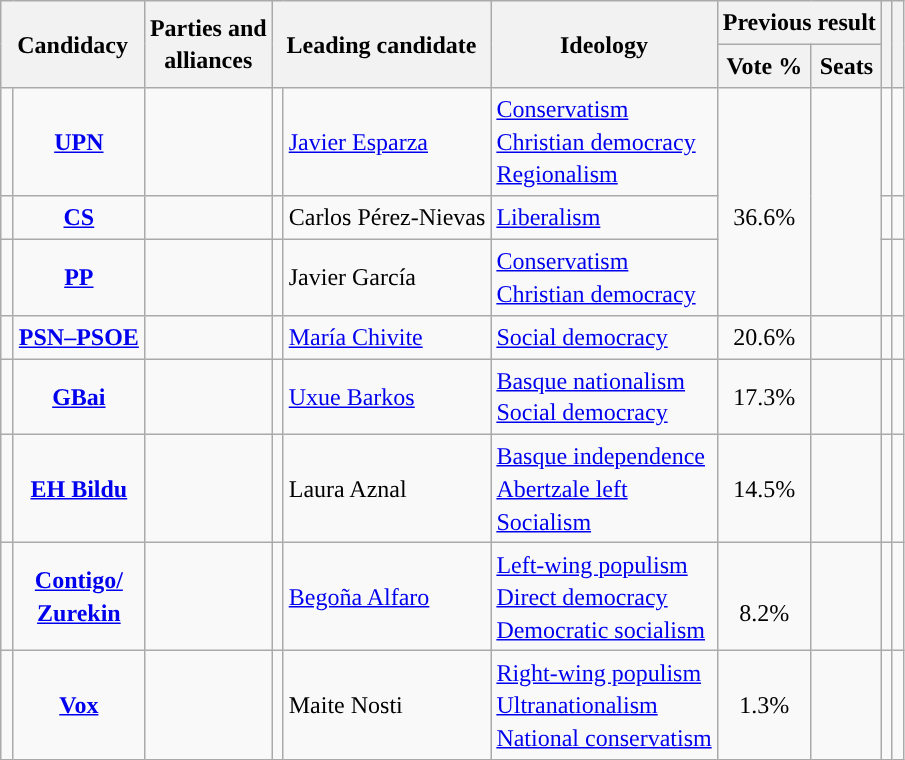<table class="wikitable" style="line-height:1.35em; text-align:left;">
<tr>
<th colspan="2" rowspan="2">Candidacy</th>
<th rowspan="2">Parties and<br>alliances</th>
<th colspan="2" rowspan="2">Leading candidate</th>
<th rowspan="2">Ideology</th>
<th colspan="2">Previous result</th>
<th rowspan="2"></th>
<th rowspan="2"></th>
</tr>
<tr>
<th>Vote %</th>
<th>Seats</th>
</tr>
<tr>
<td width="1" style="color:inherit;background:"></td>
<td align="center"><strong><a href='#'>UPN</a></strong></td>
<td></td>
<td></td>
<td><a href='#'>Javier Esparza</a></td>
<td><a href='#'>Conservatism</a><br><a href='#'>Christian democracy</a><br><a href='#'>Regionalism</a></td>
<td rowspan="3" align="center"><br>36.6%<br></td>
<td rowspan="3"></td>
<td></td>
<td><br><br></td>
</tr>
<tr>
<td style="color:inherit;background:"></td>
<td align="center"><strong><a href='#'>CS</a></strong></td>
<td></td>
<td></td>
<td>Carlos Pérez-Nievas</td>
<td><a href='#'>Liberalism</a></td>
<td></td>
<td></td>
</tr>
<tr>
<td style="color:inherit;background:"></td>
<td align="center"><strong><a href='#'>PP</a></strong></td>
<td></td>
<td></td>
<td>Javier García</td>
<td><a href='#'>Conservatism</a><br><a href='#'>Christian democracy</a></td>
<td></td>
<td><br><br></td>
</tr>
<tr>
<td style="color:inherit;background:"></td>
<td align="center"><strong><a href='#'>PSN–PSOE</a></strong></td>
<td></td>
<td></td>
<td><a href='#'>María Chivite</a></td>
<td><a href='#'>Social democracy</a></td>
<td align="center">20.6%</td>
<td></td>
<td></td>
<td><br></td>
</tr>
<tr>
<td style="color:inherit;background:"></td>
<td align="center"><strong><a href='#'>GBai</a></strong></td>
<td></td>
<td></td>
<td><a href='#'>Uxue Barkos</a></td>
<td><a href='#'>Basque nationalism</a><br><a href='#'>Social democracy</a></td>
<td align="center">17.3%</td>
<td></td>
<td></td>
<td></td>
</tr>
<tr>
<td style="color:inherit;background:"></td>
<td align="center"><strong><a href='#'>EH Bildu</a></strong></td>
<td></td>
<td></td>
<td>Laura Aznal</td>
<td><a href='#'>Basque independence</a><br><a href='#'>Abertzale left</a><br><a href='#'>Socialism</a></td>
<td align="center">14.5%</td>
<td></td>
<td></td>
<td><br></td>
</tr>
<tr>
<td style="color:inherit;background:"></td>
<td align="center"><strong><a href='#'>Contigo/<br>Zurekin</a></strong></td>
<td></td>
<td></td>
<td><a href='#'>Begoña Alfaro</a></td>
<td><a href='#'>Left-wing populism</a><br><a href='#'>Direct democracy</a><br><a href='#'>Democratic socialism</a></td>
<td align="center"><br>8.2%<br></td>
<td></td>
<td></td>
<td><br><br></td>
</tr>
<tr>
<td style="color:inherit;background:"></td>
<td align="center"><strong><a href='#'>Vox</a></strong></td>
<td></td>
<td></td>
<td>Maite Nosti</td>
<td><a href='#'>Right-wing populism</a><br><a href='#'>Ultranationalism</a><br><a href='#'>National conservatism</a></td>
<td align="center">1.3%</td>
<td></td>
<td></td>
<td></td>
</tr>
</table>
